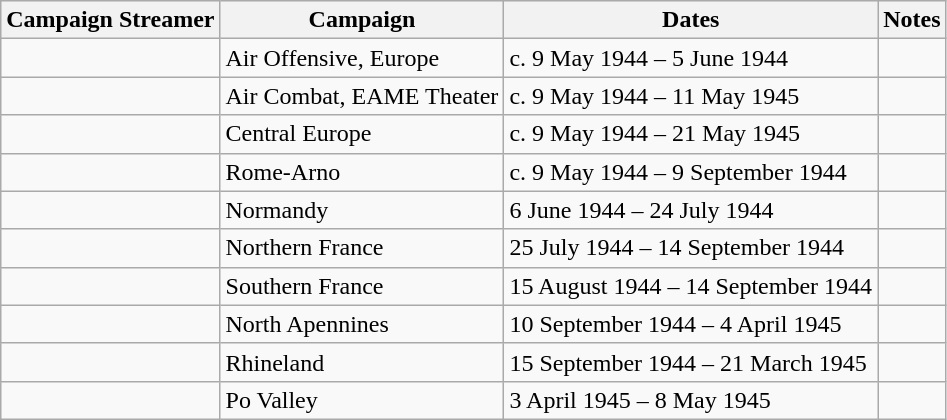<table class="wikitable">
<tr style="background:#efefef;">
<th>Campaign Streamer</th>
<th>Campaign</th>
<th>Dates</th>
<th>Notes</th>
</tr>
<tr>
<td></td>
<td>Air Offensive, Europe</td>
<td>c. 9 May 1944 – 5 June 1944</td>
<td></td>
</tr>
<tr>
<td></td>
<td>Air Combat, EAME Theater</td>
<td>c. 9 May 1944 – 11 May 1945</td>
<td></td>
</tr>
<tr>
<td></td>
<td>Central Europe</td>
<td>c. 9 May 1944 – 21 May 1945</td>
<td></td>
</tr>
<tr>
<td></td>
<td>Rome-Arno</td>
<td>c. 9 May 1944 – 9 September 1944</td>
<td></td>
</tr>
<tr>
<td></td>
<td>Normandy</td>
<td>6 June 1944 – 24 July 1944</td>
<td></td>
</tr>
<tr>
<td></td>
<td>Northern France</td>
<td>25 July 1944 – 14 September 1944</td>
<td></td>
</tr>
<tr>
<td></td>
<td>Southern France</td>
<td>15 August 1944 – 14 September 1944</td>
<td></td>
</tr>
<tr>
<td></td>
<td>North Apennines</td>
<td>10 September 1944 – 4 April 1945</td>
<td></td>
</tr>
<tr>
<td></td>
<td>Rhineland</td>
<td>15 September 1944 – 21 March 1945</td>
<td></td>
</tr>
<tr>
<td></td>
<td>Po Valley</td>
<td>3 April 1945 – 8 May 1945</td>
<td></td>
</tr>
</table>
